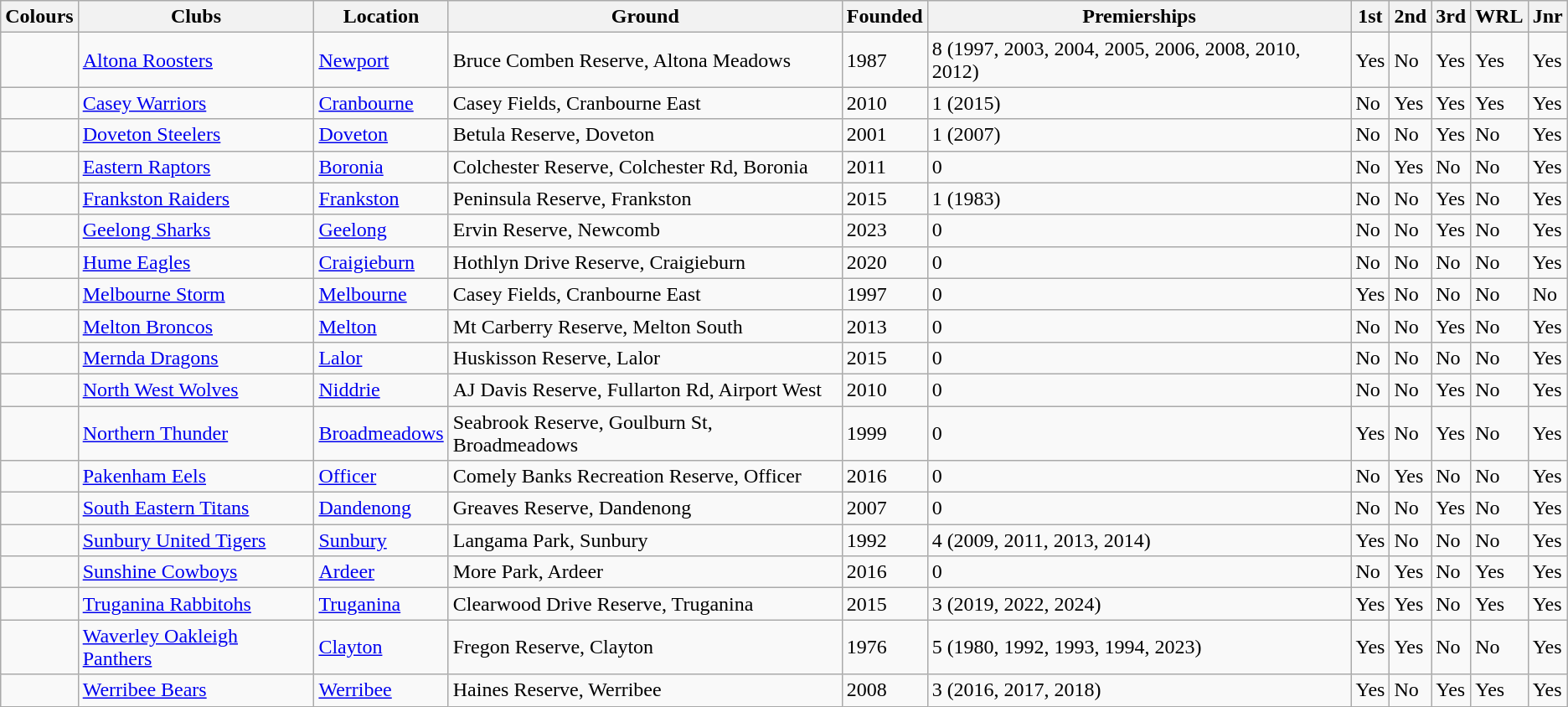<table class="wikitable sortable">
<tr>
<th>Colours</th>
<th>Clubs</th>
<th>Location</th>
<th>Ground</th>
<th>Founded</th>
<th>Premierships</th>
<th>1st</th>
<th>2nd</th>
<th>3rd</th>
<th>WRL</th>
<th>Jnr</th>
</tr>
<tr>
<td></td>
<td><a href='#'>Altona Roosters</a></td>
<td><a href='#'>Newport</a></td>
<td>Bruce Comben Reserve, Altona Meadows</td>
<td>1987</td>
<td>8 (1997, 2003, 2004, 2005, 2006, 2008, 2010, 2012)</td>
<td>Yes</td>
<td>No</td>
<td>Yes</td>
<td>Yes</td>
<td>Yes</td>
</tr>
<tr>
<td></td>
<td><a href='#'>Casey Warriors</a></td>
<td><a href='#'>Cranbourne</a></td>
<td>Casey Fields, Cranbourne East</td>
<td>2010</td>
<td>1 (2015)</td>
<td>No</td>
<td>Yes</td>
<td>Yes</td>
<td>Yes</td>
<td>Yes</td>
</tr>
<tr>
<td></td>
<td><a href='#'>Doveton Steelers</a></td>
<td><a href='#'>Doveton</a></td>
<td>Betula Reserve, Doveton</td>
<td>2001</td>
<td>1 (2007)</td>
<td>No</td>
<td>No</td>
<td>Yes</td>
<td>No</td>
<td>Yes</td>
</tr>
<tr>
<td></td>
<td><a href='#'>Eastern Raptors</a></td>
<td><a href='#'>Boronia</a></td>
<td>Colchester Reserve, Colchester Rd, Boronia</td>
<td>2011</td>
<td>0</td>
<td>No</td>
<td>Yes</td>
<td>No</td>
<td>No</td>
<td>Yes</td>
</tr>
<tr>
<td></td>
<td><a href='#'>Frankston Raiders</a></td>
<td><a href='#'>Frankston</a></td>
<td>Peninsula Reserve, Frankston</td>
<td>2015</td>
<td>1 (1983)</td>
<td>No</td>
<td>No</td>
<td>Yes</td>
<td>No</td>
<td>Yes</td>
</tr>
<tr>
<td></td>
<td><a href='#'>Geelong Sharks</a></td>
<td><a href='#'>Geelong</a></td>
<td>Ervin Reserve, Newcomb</td>
<td>2023</td>
<td>0</td>
<td>No</td>
<td>No</td>
<td>Yes</td>
<td>No</td>
<td>Yes</td>
</tr>
<tr>
<td></td>
<td><a href='#'>Hume Eagles</a></td>
<td><a href='#'>Craigieburn</a></td>
<td>Hothlyn Drive Reserve, Craigieburn</td>
<td>2020</td>
<td>0</td>
<td>No</td>
<td>No</td>
<td>No</td>
<td>No</td>
<td>Yes</td>
</tr>
<tr>
<td></td>
<td><a href='#'>Melbourne Storm</a></td>
<td><a href='#'>Melbourne</a></td>
<td>Casey Fields, Cranbourne East</td>
<td>1997</td>
<td>0</td>
<td>Yes</td>
<td>No</td>
<td>No</td>
<td>No</td>
<td>No</td>
</tr>
<tr>
<td></td>
<td><a href='#'>Melton Broncos</a></td>
<td><a href='#'>Melton</a></td>
<td>Mt Carberry Reserve, Melton South</td>
<td>2013</td>
<td>0</td>
<td>No</td>
<td>No</td>
<td>Yes</td>
<td>No</td>
<td>Yes</td>
</tr>
<tr>
<td></td>
<td><a href='#'>Mernda Dragons</a></td>
<td><a href='#'>Lalor</a></td>
<td>Huskisson Reserve, Lalor</td>
<td>2015</td>
<td>0</td>
<td>No</td>
<td>No</td>
<td>No</td>
<td>No</td>
<td>Yes</td>
</tr>
<tr>
<td></td>
<td><a href='#'>North West Wolves</a></td>
<td><a href='#'>Niddrie</a></td>
<td>AJ Davis Reserve, Fullarton Rd, Airport West</td>
<td>2010</td>
<td>0</td>
<td>No</td>
<td>No</td>
<td>Yes</td>
<td>No</td>
<td>Yes</td>
</tr>
<tr>
<td></td>
<td><a href='#'>Northern Thunder</a></td>
<td><a href='#'>Broadmeadows</a></td>
<td>Seabrook Reserve, Goulburn St, Broadmeadows</td>
<td>1999</td>
<td>0</td>
<td>Yes</td>
<td>No</td>
<td>Yes</td>
<td>No</td>
<td>Yes</td>
</tr>
<tr>
<td></td>
<td><a href='#'>Pakenham Eels</a></td>
<td><a href='#'>Officer</a></td>
<td>Comely Banks Recreation Reserve, Officer</td>
<td>2016</td>
<td>0</td>
<td>No</td>
<td>Yes</td>
<td>No</td>
<td>No</td>
<td>Yes</td>
</tr>
<tr>
<td></td>
<td><a href='#'>South Eastern Titans</a></td>
<td><a href='#'>Dandenong</a></td>
<td>Greaves Reserve, Dandenong</td>
<td>2007</td>
<td>0</td>
<td>No</td>
<td>No</td>
<td>Yes</td>
<td>No</td>
<td>Yes</td>
</tr>
<tr>
<td></td>
<td><a href='#'>Sunbury United Tigers</a></td>
<td><a href='#'>Sunbury</a></td>
<td>Langama Park, Sunbury</td>
<td>1992</td>
<td>4 (2009, 2011, 2013, 2014)</td>
<td>Yes</td>
<td>No</td>
<td>No</td>
<td>No</td>
<td>Yes</td>
</tr>
<tr>
<td></td>
<td><a href='#'>Sunshine Cowboys</a></td>
<td><a href='#'>Ardeer</a></td>
<td>More Park, Ardeer</td>
<td>2016</td>
<td>0</td>
<td>No</td>
<td>Yes</td>
<td>No</td>
<td>Yes</td>
<td>Yes</td>
</tr>
<tr>
<td></td>
<td><a href='#'>Truganina Rabbitohs</a></td>
<td><a href='#'>Truganina</a></td>
<td>Clearwood Drive Reserve, Truganina</td>
<td>2015</td>
<td>3 (2019, 2022, 2024)</td>
<td>Yes</td>
<td>Yes</td>
<td>No</td>
<td>Yes</td>
<td>Yes</td>
</tr>
<tr>
<td></td>
<td><a href='#'>Waverley Oakleigh Panthers</a></td>
<td><a href='#'>Clayton</a></td>
<td>Fregon Reserve, Clayton</td>
<td>1976</td>
<td>5 (1980, 1992, 1993, 1994, 2023)</td>
<td>Yes</td>
<td>Yes</td>
<td>No</td>
<td>No</td>
<td>Yes</td>
</tr>
<tr>
<td></td>
<td><a href='#'>Werribee Bears</a></td>
<td><a href='#'>Werribee</a></td>
<td>Haines Reserve, Werribee</td>
<td>2008</td>
<td>3 (2016, 2017, 2018)</td>
<td>Yes</td>
<td>No</td>
<td>Yes</td>
<td>Yes</td>
<td>Yes</td>
</tr>
</table>
